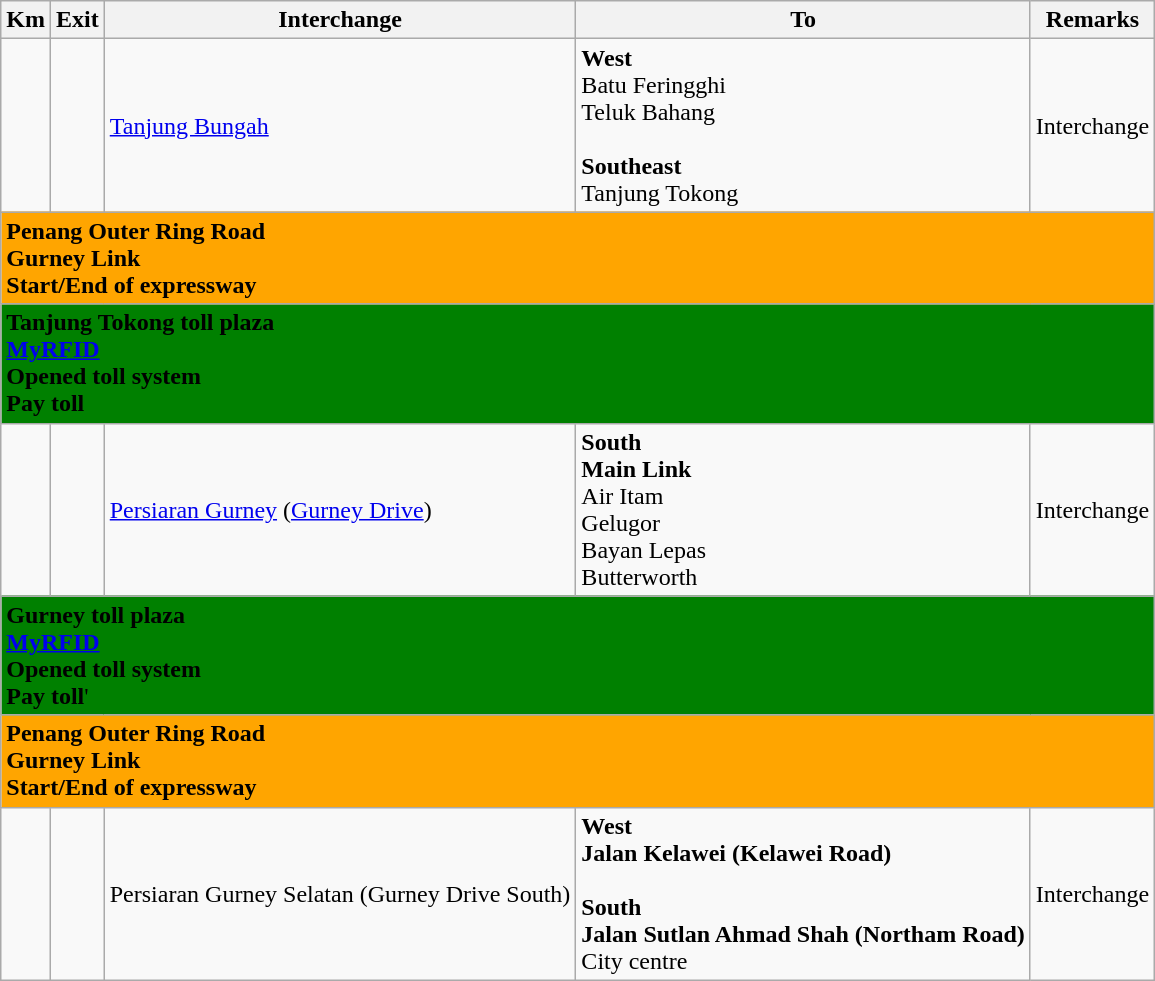<table class="wikitable">
<tr>
<th>Km</th>
<th>Exit</th>
<th>Interchange</th>
<th>To</th>
<th>Remarks</th>
</tr>
<tr>
<td></td>
<td></td>
<td><a href='#'>Tanjung Bungah</a></td>
<td><strong>West</strong><br> Batu Feringghi<br> Teluk Bahang<br><br><strong>Southeast</strong><br> Tanjung Tokong</td>
<td>Interchange</td>
</tr>
<tr>
<td style="width:600px" colspan="6" style="text-align:center" bgcolor="orange"><strong><span> Penang Outer Ring Road<br>Gurney Link<br>Start/End of expressway</span></strong></td>
</tr>
<tr>
<td style="width:600px" colspan="6" style="text-align:center" bgcolor="green"><strong><span>Tanjung Tokong toll plaza<br>   <a href='#'><span>My</span><span>RFID</span></a>   <br>Opened toll system<br>Pay toll</span></strong></td>
</tr>
<tr>
<td></td>
<td></td>
<td><a href='#'>Persiaran Gurney</a> (<a href='#'>Gurney Drive</a>)</td>
<td><strong>South</strong><br> <strong>Main Link</strong><br>Air Itam<br>Gelugor<br>Bayan Lepas<br>Butterworth</td>
<td>Interchange</td>
</tr>
<tr>
<td style="width:600px" colspan="6" style="text-align:center" bgcolor="green"><strong><span>Gurney toll plaza<br>   <a href='#'><span>My</span><span>RFID</span></a>   <br>Opened toll system<br>Pay toll</span></strong>'</td>
</tr>
<tr>
<td style="width:600px" colspan="6" style="text-align:center" bgcolor="orange"><strong><span> Penang Outer Ring Road<br>Gurney Link<br>Start/End of expressway</span></strong></td>
</tr>
<tr>
<td></td>
<td></td>
<td>Persiaran Gurney Selatan (Gurney Drive South)</td>
<td><strong>West</strong><br><strong>Jalan Kelawei (Kelawei Road)</strong><br><br><strong>South</strong><br><strong>Jalan Sutlan Ahmad Shah (Northam Road)</strong><br>City centre</td>
<td>Interchange</td>
</tr>
</table>
